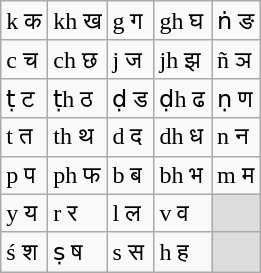<table class="wikitable">
<tr>
<td> k क</td>
<td> kh ख</td>
<td> g ग</td>
<td> gh घ</td>
<td> ṅ ङ</td>
</tr>
<tr>
<td> c च</td>
<td> ch छ</td>
<td> j ज</td>
<td> jh झ</td>
<td> ñ ञ</td>
</tr>
<tr>
<td> ṭ ट</td>
<td> ṭh ठ</td>
<td> ḍ ड</td>
<td> ḍh ढ</td>
<td> ṇ ण</td>
</tr>
<tr>
<td> t त</td>
<td> th थ</td>
<td> d द</td>
<td> dh ध</td>
<td> n न</td>
</tr>
<tr>
<td> p प</td>
<td> ph फ</td>
<td> b ब</td>
<td> bh भ</td>
<td> m म</td>
</tr>
<tr>
<td> y य</td>
<td> r र</td>
<td> l ल</td>
<td> v व</td>
<td style="background:#dddddd;"></td>
</tr>
<tr>
<td> ś श</td>
<td> ṣ ष</td>
<td> s स</td>
<td> h ह</td>
<td style="background:#dddddd;"></td>
</tr>
</table>
